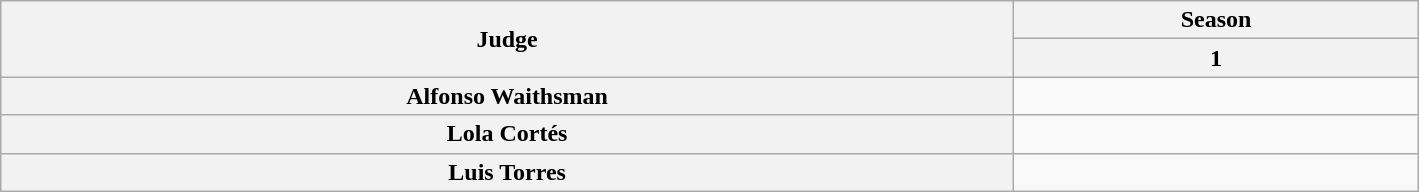<table class="wikitable plainrowheaders" style="text-align:center">
<tr>
<th rowspan="2" style="width:15%;" scope="col">Judge</th>
<th colspan="6">Season</th>
</tr>
<tr>
<th style="width:6%;" scope="colspan">1</th>
</tr>
<tr>
<th scope="row" style="text-align: center;">Alfonso Waithsman</th>
<td></td>
</tr>
<tr>
<th scope="row" style="text-align: center;">Lola Cortés</th>
<td></td>
</tr>
<tr>
<th scope="row" style="text-align: center;">Luis Torres</th>
<td></td>
</tr>
</table>
